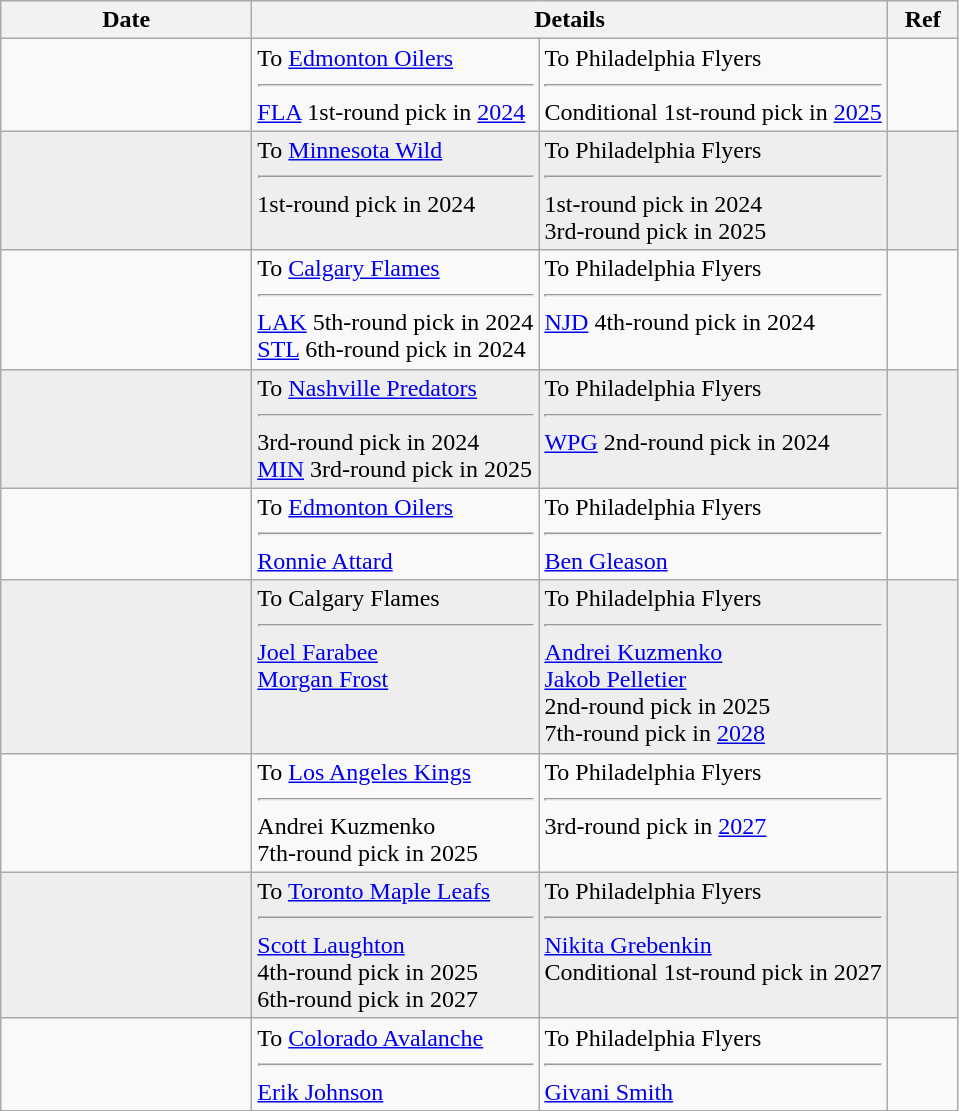<table class="wikitable">
<tr>
<th style="width: 10em;">Date</th>
<th colspan=2>Details</th>
<th style="width: 2.5em;">Ref</th>
</tr>
<tr>
<td></td>
<td valign="top">To <a href='#'>Edmonton Oilers</a><hr><a href='#'>FLA</a> 1st-round pick in <a href='#'>2024</a></td>
<td valign="top">To Philadelphia Flyers<hr>Conditional 1st-round pick in <a href='#'>2025</a></td>
<td></td>
</tr>
<tr bgcolor="eeeeee">
<td></td>
<td valign="top">To <a href='#'>Minnesota Wild</a><hr>1st-round pick in 2024</td>
<td valign="top">To Philadelphia Flyers<hr>1st-round pick in 2024<br>3rd-round pick in 2025</td>
<td></td>
</tr>
<tr>
<td></td>
<td valign="top">To <a href='#'>Calgary Flames</a><hr><a href='#'>LAK</a> 5th-round pick in 2024<br><a href='#'>STL</a> 6th-round pick in 2024</td>
<td valign="top">To Philadelphia Flyers<hr><a href='#'>NJD</a> 4th-round pick in 2024</td>
<td></td>
</tr>
<tr bgcolor="eeeeee">
<td></td>
<td valign="top">To <a href='#'>Nashville Predators</a><hr>3rd-round pick in 2024<br><a href='#'>MIN</a> 3rd-round pick in 2025</td>
<td valign="top">To Philadelphia Flyers<hr><a href='#'>WPG</a> 2nd-round pick in 2024</td>
<td></td>
</tr>
<tr>
<td></td>
<td valign="top">To <a href='#'>Edmonton Oilers</a><hr><a href='#'>Ronnie Attard</a></td>
<td valign="top">To Philadelphia Flyers<hr><a href='#'>Ben Gleason</a></td>
<td></td>
</tr>
<tr bgcolor="eeeeee">
<td></td>
<td valign="top">To Calgary Flames<hr><a href='#'>Joel Farabee</a><br><a href='#'>Morgan Frost</a></td>
<td valign="top">To Philadelphia Flyers<hr><a href='#'>Andrei Kuzmenko</a><br><a href='#'>Jakob Pelletier</a><br>2nd-round pick in 2025<br>7th-round pick in <a href='#'>2028</a></td>
<td></td>
</tr>
<tr>
<td></td>
<td valign="top">To <a href='#'>Los Angeles Kings</a><hr>Andrei Kuzmenko<br>7th-round pick in 2025</td>
<td valign="top">To Philadelphia Flyers<hr>3rd-round pick in <a href='#'>2027</a></td>
<td></td>
</tr>
<tr bgcolor="eeeeee">
<td></td>
<td valign="top">To <a href='#'>Toronto Maple Leafs</a><hr><a href='#'>Scott Laughton</a><br>4th-round pick in 2025<br>6th-round pick in 2027</td>
<td valign="top">To Philadelphia Flyers<hr><a href='#'>Nikita Grebenkin</a><br>Conditional 1st-round pick in 2027</td>
<td></td>
</tr>
<tr>
<td></td>
<td valign="top">To <a href='#'>Colorado Avalanche</a><hr><a href='#'>Erik Johnson</a></td>
<td valign="top">To Philadelphia Flyers<hr><a href='#'>Givani Smith</a></td>
<td></td>
</tr>
</table>
